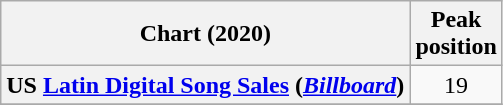<table class="wikitable plainrowheaders" style="text-align:center">
<tr>
<th scope="col">Chart (2020)</th>
<th scope="col">Peak<br>position</th>
</tr>
<tr>
<th scope="row">US <a href='#'>Latin Digital Song Sales</a> (<em><a href='#'>Billboard</a></em>)</th>
<td>19</td>
</tr>
<tr>
</tr>
</table>
